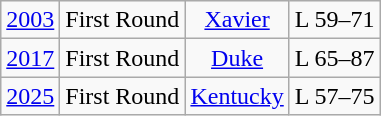<table class="wikitable">
<tr align="center">
<td><a href='#'>2003</a></td>
<td>First Round</td>
<td><a href='#'>Xavier</a></td>
<td>L 59–71</td>
</tr>
<tr align="center">
<td><a href='#'>2017</a></td>
<td>First Round</td>
<td><a href='#'>Duke</a></td>
<td>L 65–87</td>
</tr>
<tr align="center">
<td><a href='#'>2025</a></td>
<td>First Round</td>
<td><a href='#'>Kentucky</a></td>
<td>L 57–75</td>
</tr>
</table>
